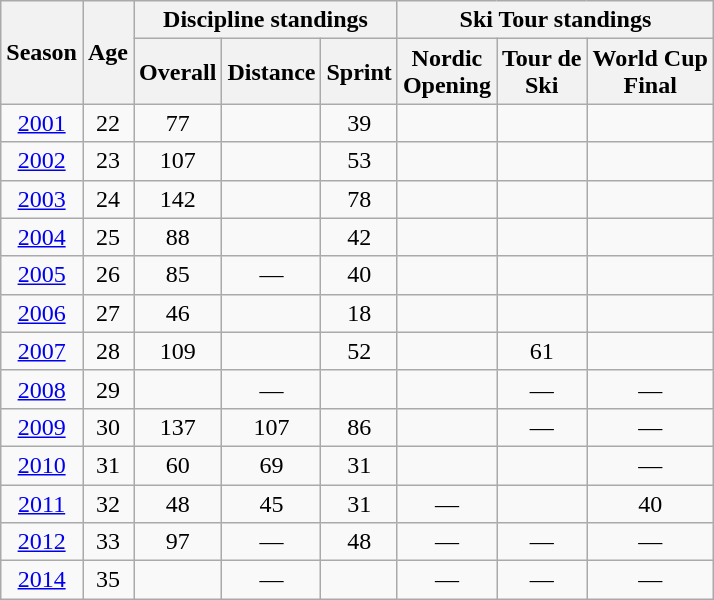<table class="wikitable" style="text-align: center;">
<tr>
<th rowspan="2" scope="col">Season</th>
<th rowspan="2" scope="col">Age</th>
<th colspan="3" scope="col">Discipline standings</th>
<th colspan="4" scope="col">Ski Tour standings</th>
</tr>
<tr>
<th scope="col">Overall</th>
<th scope="col">Distance</th>
<th scope="col">Sprint</th>
<th scope="col">Nordic<br>Opening</th>
<th scope="col">Tour de<br>Ski</th>
<th scope="col">World Cup<br>Final</th>
</tr>
<tr>
<td><a href='#'>2001</a></td>
<td>22</td>
<td>77</td>
<td></td>
<td>39</td>
<td></td>
<td></td>
<td></td>
</tr>
<tr>
<td><a href='#'>2002</a></td>
<td>23</td>
<td>107</td>
<td></td>
<td>53</td>
<td></td>
<td></td>
<td></td>
</tr>
<tr>
<td><a href='#'>2003</a></td>
<td>24</td>
<td>142</td>
<td></td>
<td>78</td>
<td></td>
<td></td>
<td></td>
</tr>
<tr>
<td><a href='#'>2004</a></td>
<td>25</td>
<td>88</td>
<td></td>
<td>42</td>
<td></td>
<td></td>
<td></td>
</tr>
<tr>
<td><a href='#'>2005</a></td>
<td>26</td>
<td>85</td>
<td>—</td>
<td>40</td>
<td></td>
<td></td>
<td></td>
</tr>
<tr>
<td><a href='#'>2006</a></td>
<td>27</td>
<td>46</td>
<td></td>
<td>18</td>
<td></td>
<td></td>
<td></td>
</tr>
<tr>
<td><a href='#'>2007</a></td>
<td>28</td>
<td>109</td>
<td></td>
<td>52</td>
<td></td>
<td>61</td>
<td></td>
</tr>
<tr>
<td><a href='#'>2008</a></td>
<td>29</td>
<td></td>
<td>—</td>
<td></td>
<td></td>
<td>—</td>
<td>—</td>
</tr>
<tr>
<td><a href='#'>2009</a></td>
<td>30</td>
<td>137</td>
<td>107</td>
<td>86</td>
<td></td>
<td>—</td>
<td>—</td>
</tr>
<tr>
<td><a href='#'>2010</a></td>
<td>31</td>
<td>60</td>
<td>69</td>
<td>31</td>
<td></td>
<td></td>
<td>—</td>
</tr>
<tr>
<td><a href='#'>2011</a></td>
<td>32</td>
<td>48</td>
<td>45</td>
<td>31</td>
<td>—</td>
<td></td>
<td>40</td>
</tr>
<tr>
<td><a href='#'>2012</a></td>
<td>33</td>
<td>97</td>
<td>—</td>
<td>48</td>
<td>—</td>
<td>—</td>
<td>—</td>
</tr>
<tr>
<td><a href='#'>2014</a></td>
<td>35</td>
<td></td>
<td>—</td>
<td></td>
<td>—</td>
<td>—</td>
<td>—</td>
</tr>
</table>
